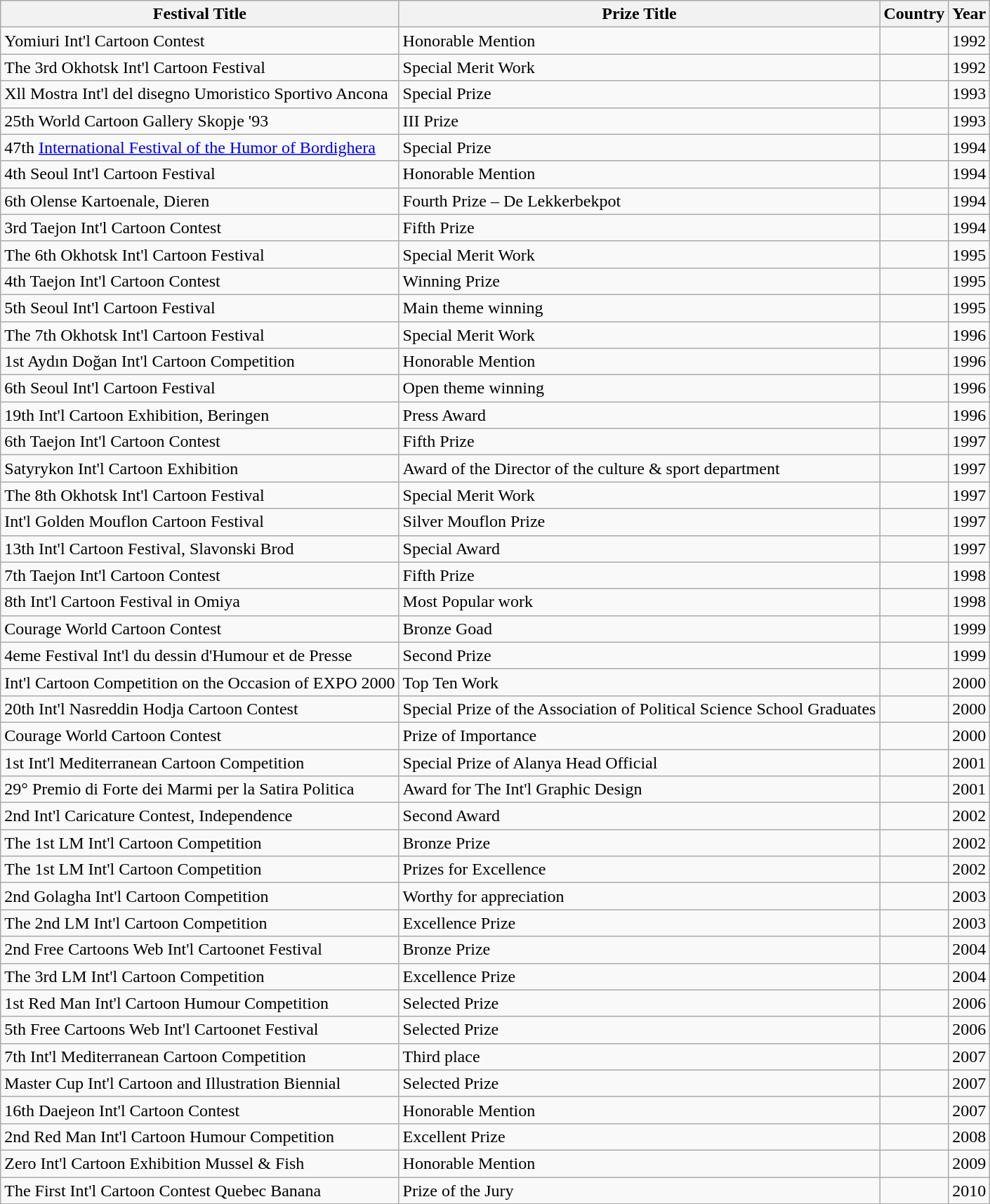<table class="wikitable sortable">
<tr>
<th>Festival Title</th>
<th>Prize Title</th>
<th>Country</th>
<th>Year</th>
</tr>
<tr>
<td>Yomiuri Int'l Cartoon Contest</td>
<td>Honorable Mention</td>
<td></td>
<td>1992</td>
</tr>
<tr>
<td>The 3rd Okhotsk Int'l Cartoon Festival</td>
<td>Special Merit Work</td>
<td></td>
<td>1992</td>
</tr>
<tr>
<td>Xll Mostra Int'l del disegno Umoristico Sportivo Ancona</td>
<td>Special Prize</td>
<td></td>
<td>1993</td>
</tr>
<tr>
<td>25th World Cartoon Gallery Skopje '93</td>
<td>III Prize</td>
<td></td>
<td>1993</td>
</tr>
<tr>
<td>47th <a href='#'>International Festival of the Humor of Bordighera</a></td>
<td>Special Prize</td>
<td></td>
<td>1994</td>
</tr>
<tr>
<td>4th Seoul Int'l Cartoon Festival</td>
<td>Honorable Mention</td>
<td></td>
<td>1994</td>
</tr>
<tr>
<td>6th Olense Kartoenale, Dieren</td>
<td>Fourth Prize – De Lekkerbekpot</td>
<td></td>
<td>1994</td>
</tr>
<tr>
<td>3rd Taejon Int'l Cartoon Contest</td>
<td>Fifth Prize</td>
<td></td>
<td>1994</td>
</tr>
<tr>
<td>The 6th Okhotsk Int'l Cartoon Festival</td>
<td>Special Merit Work</td>
<td></td>
<td>1995</td>
</tr>
<tr>
<td>4th Taejon Int'l Cartoon Contest</td>
<td>Winning Prize</td>
<td></td>
<td>1995</td>
</tr>
<tr>
<td>5th Seoul Int'l Cartoon Festival</td>
<td>Main theme winning</td>
<td></td>
<td>1995</td>
</tr>
<tr>
<td>The 7th Okhotsk Int'l Cartoon Festival</td>
<td>Special Merit Work</td>
<td></td>
<td>1996</td>
</tr>
<tr>
<td>1st Aydın Doğan Int'l Cartoon Competition</td>
<td>Honorable Mention</td>
<td></td>
<td>1996</td>
</tr>
<tr>
<td>6th Seoul Int'l Cartoon Festival</td>
<td>Open theme winning</td>
<td></td>
<td>1996</td>
</tr>
<tr>
<td>19th Int'l Cartoon Exhibition, Beringen</td>
<td>Press Award</td>
<td></td>
<td>1996</td>
</tr>
<tr>
<td>6th Taejon Int'l Cartoon Contest</td>
<td>Fifth Prize</td>
<td></td>
<td>1997</td>
</tr>
<tr>
<td>Satyrykon Int'l Cartoon Exhibition</td>
<td>Award of the Director of the culture & sport department</td>
<td></td>
<td>1997</td>
</tr>
<tr>
<td>The 8th Okhotsk Int'l Cartoon Festival</td>
<td>Special Merit Work</td>
<td></td>
<td>1997</td>
</tr>
<tr>
<td>Int'l Golden Mouflon Cartoon Festival</td>
<td>Silver Mouflon Prize</td>
<td></td>
<td>1997</td>
</tr>
<tr>
<td>13th Int'l Cartoon Festival, Slavonski Brod</td>
<td>Special Award</td>
<td></td>
<td>1997</td>
</tr>
<tr>
<td>7th Taejon Int'l Cartoon Contest</td>
<td>Fifth Prize</td>
<td></td>
<td>1998</td>
</tr>
<tr>
<td>8th Int'l Cartoon Festival in Omiya</td>
<td>Most Popular work</td>
<td></td>
<td>1998</td>
</tr>
<tr>
<td>Courage World Cartoon Contest</td>
<td>Bronze Goad</td>
<td></td>
<td>1999</td>
</tr>
<tr>
<td>4eme Festival Int'l du dessin d'Humour et de Presse</td>
<td>Second Prize</td>
<td></td>
<td>1999</td>
</tr>
<tr>
<td>Int'l Cartoon Competition on the Occasion of EXPO 2000</td>
<td>Top Ten Work</td>
<td></td>
<td>2000</td>
</tr>
<tr>
<td>20th Int'l Nasreddin Hodja Cartoon Contest</td>
<td>Special Prize of the Association of Political Science School Graduates</td>
<td></td>
<td>2000</td>
</tr>
<tr>
<td>Courage World Cartoon Contest</td>
<td>Prize of Importance</td>
<td></td>
<td>2000</td>
</tr>
<tr>
<td>1st Int'l Mediterranean Cartoon Competition</td>
<td>Special Prize of Alanya Head Official</td>
<td></td>
<td>2001</td>
</tr>
<tr>
<td>29° Premio di Forte dei Marmi per la Satira Politica</td>
<td>Award for The Int'l Graphic Design</td>
<td></td>
<td>2001</td>
</tr>
<tr>
<td>2nd Int'l Caricature Contest, Independence</td>
<td>Second Award</td>
<td></td>
<td>2002</td>
</tr>
<tr>
<td>The 1st LM Int'l Cartoon Competition</td>
<td>Bronze Prize</td>
<td></td>
<td>2002</td>
</tr>
<tr>
<td>The 1st LM Int'l Cartoon Competition</td>
<td>Prizes for Excellence</td>
<td></td>
<td>2002</td>
</tr>
<tr>
<td>2nd Golagha Int'l Cartoon Competition</td>
<td>Worthy for appreciation</td>
<td></td>
<td>2003</td>
</tr>
<tr>
<td>The 2nd LM Int'l Cartoon Competition</td>
<td>Excellence Prize</td>
<td></td>
<td>2003</td>
</tr>
<tr>
<td>2nd Free Cartoons Web Int'l Cartoonet Festival</td>
<td>Bronze Prize</td>
<td></td>
<td>2004</td>
</tr>
<tr>
<td>The 3rd LM Int'l Cartoon Competition</td>
<td>Excellence Prize</td>
<td></td>
<td>2004</td>
</tr>
<tr>
<td>1st Red Man Int'l Cartoon Humour Competition</td>
<td>Selected Prize</td>
<td></td>
<td>2006</td>
</tr>
<tr>
<td>5th Free Cartoons Web Int'l Cartoonet Festival</td>
<td>Selected Prize</td>
<td></td>
<td>2006</td>
</tr>
<tr>
<td>7th Int'l Mediterranean Cartoon Competition</td>
<td>Third place</td>
<td></td>
<td>2007</td>
</tr>
<tr>
<td>Master Cup Int'l Cartoon and Illustration Biennial</td>
<td>Selected Prize</td>
<td></td>
<td>2007</td>
</tr>
<tr>
<td>16th Daejeon Int'l Cartoon Contest</td>
<td>Honorable Mention</td>
<td></td>
<td>2007</td>
</tr>
<tr>
<td>2nd Red Man Int'l Cartoon Humour Competition</td>
<td>Excellent Prize</td>
<td></td>
<td>2008</td>
</tr>
<tr>
<td>Zero Int'l Cartoon Exhibition Mussel & Fish</td>
<td>Honorable Mention</td>
<td></td>
<td>2009</td>
</tr>
<tr>
<td>The First Int'l Cartoon Contest Quebec Banana</td>
<td>Prize of the Jury</td>
<td></td>
<td>2010</td>
</tr>
</table>
